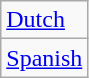<table class="wikitable">
<tr>
<td><a href='#'>Dutch</a></td>
</tr>
<tr>
<td><a href='#'>Spanish</a></td>
</tr>
</table>
